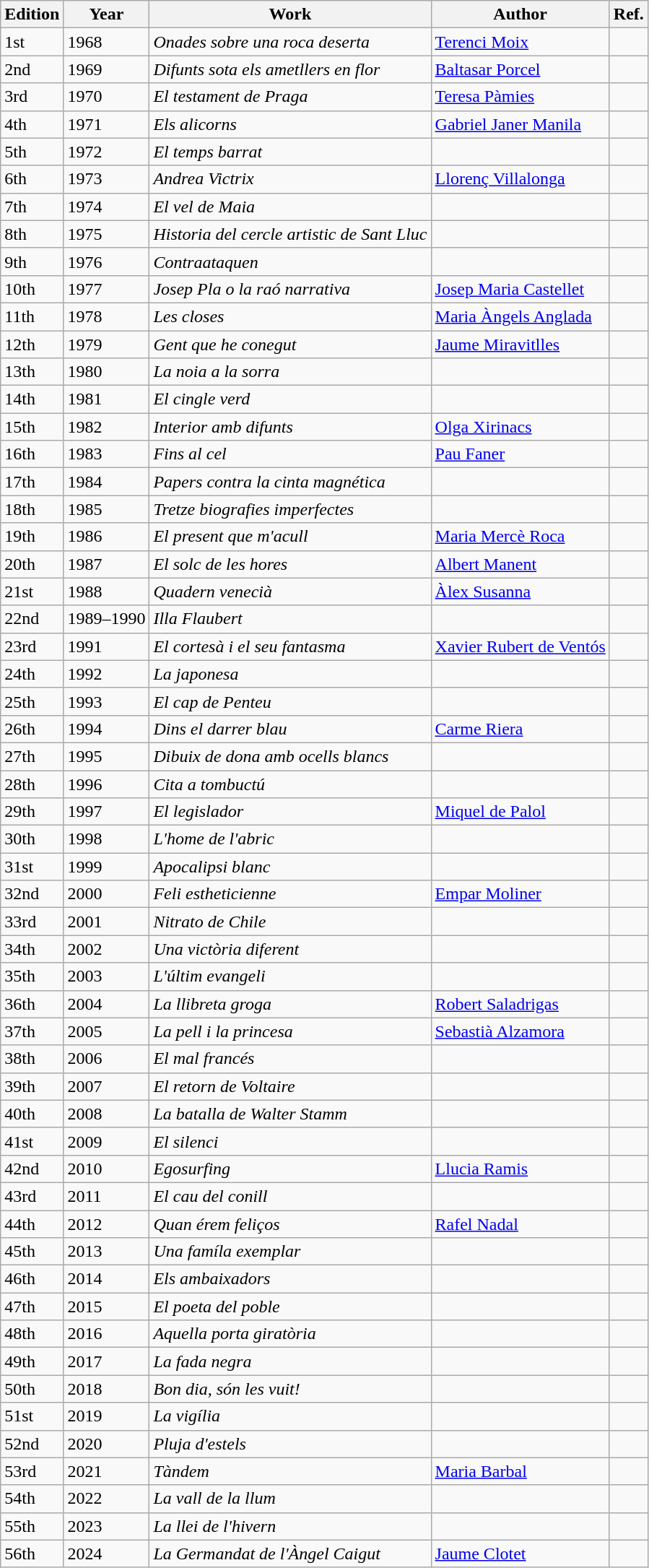<table class="wikitable">
<tr>
<th>Edition</th>
<th>Year</th>
<th>Work</th>
<th>Author</th>
<th>Ref.</th>
</tr>
<tr>
<td>1st</td>
<td>1968</td>
<td align="left"><em>Onades sobre una roca deserta</em></td>
<td align="left"><a href='#'>Terenci Moix</a></td>
<td></td>
</tr>
<tr>
<td>2nd</td>
<td>1969</td>
<td align="left"><em>Difunts sota els ametllers en flor</em></td>
<td align="left"><a href='#'>Baltasar Porcel</a></td>
<td></td>
</tr>
<tr>
<td>3rd</td>
<td>1970</td>
<td align="left"><em>El testament de Praga</em></td>
<td align="left"><a href='#'>Teresa Pàmies</a></td>
<td></td>
</tr>
<tr>
<td>4th</td>
<td>1971</td>
<td align="left"><em>Els alicorns</em></td>
<td align="left"><a href='#'>Gabriel Janer Manila</a></td>
<td></td>
</tr>
<tr>
<td>5th</td>
<td>1972</td>
<td align="left"><em>El temps barrat</em></td>
<td align="left"></td>
<td></td>
</tr>
<tr>
<td>6th</td>
<td>1973</td>
<td align="left"><em>Andrea Victrix</em></td>
<td align="left"><a href='#'>Llorenç Villalonga</a></td>
<td></td>
</tr>
<tr>
<td>7th</td>
<td>1974</td>
<td align="left"><em>El vel de Maia</em></td>
<td align="left"></td>
<td></td>
</tr>
<tr>
<td>8th</td>
<td>1975</td>
<td align="left"><em>Historia del cercle artistic de Sant Lluc</em></td>
<td align="left"></td>
<td></td>
</tr>
<tr>
<td>9th</td>
<td>1976</td>
<td align="left"><em>Contraataquen</em></td>
<td align="left"></td>
<td></td>
</tr>
<tr>
<td>10th</td>
<td>1977</td>
<td align="left"><em>Josep Pla o la raó narrativa</em></td>
<td align="left"><a href='#'>Josep Maria Castellet</a></td>
<td></td>
</tr>
<tr>
<td>11th</td>
<td>1978</td>
<td align="left"><em>Les closes</em></td>
<td align="left"><a href='#'>Maria Àngels Anglada</a></td>
<td></td>
</tr>
<tr>
<td>12th</td>
<td>1979</td>
<td align="left"><em>Gent que he conegut</em></td>
<td align="left"><a href='#'>Jaume Miravitlles</a></td>
<td></td>
</tr>
<tr>
<td>13th</td>
<td>1980</td>
<td align="left"><em>La noia a la sorra</em></td>
<td align="left"></td>
<td></td>
</tr>
<tr>
<td>14th</td>
<td>1981</td>
<td align="left"><em>El cingle verd</em></td>
<td align="left"></td>
<td></td>
</tr>
<tr>
<td>15th</td>
<td>1982</td>
<td align="left"><em>Interior amb difunts</em></td>
<td align="left"><a href='#'>Olga Xirinacs</a></td>
<td></td>
</tr>
<tr>
<td>16th</td>
<td>1983</td>
<td align="left"><em>Fins al cel</em></td>
<td align="left"><a href='#'>Pau Faner</a></td>
<td></td>
</tr>
<tr>
<td>17th</td>
<td>1984</td>
<td align="left"><em>Papers contra la cinta magnética</em></td>
<td align="left"></td>
<td></td>
</tr>
<tr>
<td>18th</td>
<td>1985</td>
<td align="left"><em>Tretze biografies imperfectes</em></td>
<td align="left"></td>
<td></td>
</tr>
<tr>
<td>19th</td>
<td>1986</td>
<td align="left"><em>El present que m'acull</em></td>
<td align="left"><a href='#'>Maria Mercè Roca</a></td>
<td></td>
</tr>
<tr>
<td>20th</td>
<td>1987</td>
<td align="left"><em>El solc de les hores</em></td>
<td align="left"><a href='#'>Albert Manent</a></td>
<td></td>
</tr>
<tr>
<td>21st</td>
<td>1988</td>
<td align="left"><em>Quadern venecià</em></td>
<td align="left"><a href='#'>Àlex Susanna</a></td>
<td></td>
</tr>
<tr>
<td>22nd</td>
<td>1989–1990</td>
<td align="left"><em>Illa Flaubert</em></td>
<td align="left"></td>
<td></td>
</tr>
<tr>
<td>23rd</td>
<td>1991</td>
<td align="left"><em>El cortesà i el seu fantasma</em></td>
<td align="left"><a href='#'>Xavier Rubert de Ventós</a></td>
<td></td>
</tr>
<tr>
<td>24th</td>
<td>1992</td>
<td align="left"><em>La japonesa</em></td>
<td align="left"></td>
<td></td>
</tr>
<tr>
<td>25th</td>
<td>1993</td>
<td align="left"><em>El cap de Penteu</em></td>
<td align="left"></td>
<td></td>
</tr>
<tr>
<td>26th</td>
<td>1994</td>
<td align="left"><em>Dins el darrer blau</em></td>
<td align="left"><a href='#'>Carme Riera</a></td>
<td></td>
</tr>
<tr>
<td>27th</td>
<td>1995</td>
<td align="left"><em>Dibuix de dona amb ocells blancs</em></td>
<td align="left"></td>
<td></td>
</tr>
<tr>
<td>28th</td>
<td>1996</td>
<td align="left"><em>Cita a tombuctú</em></td>
<td align="left"></td>
<td></td>
</tr>
<tr>
<td>29th</td>
<td>1997</td>
<td align="left"><em>El legislador</em></td>
<td align="left"><a href='#'>Miquel de Palol</a></td>
<td></td>
</tr>
<tr>
<td>30th</td>
<td>1998</td>
<td align="left"><em>L'home de l'abric</em></td>
<td align="left"></td>
<td></td>
</tr>
<tr>
<td>31st</td>
<td>1999</td>
<td align="left"><em>Apocalipsi blanc</em></td>
<td align="left"></td>
<td></td>
</tr>
<tr>
<td>32nd</td>
<td>2000</td>
<td align="left"><em>Feli estheticienne</em></td>
<td align="left"><a href='#'>Empar Moliner</a></td>
<td></td>
</tr>
<tr>
<td>33rd</td>
<td>2001</td>
<td align="left"><em>Nitrato de Chile</em></td>
<td align="left"></td>
<td></td>
</tr>
<tr>
<td>34th</td>
<td>2002</td>
<td align="left"><em>Una victòria diferent</em></td>
<td align="left"></td>
<td></td>
</tr>
<tr>
<td>35th</td>
<td>2003</td>
<td align="left"><em>L'últim evangeli</em></td>
<td align="left"></td>
<td></td>
</tr>
<tr>
<td>36th</td>
<td>2004</td>
<td align="left"><em>La llibreta groga</em></td>
<td align="left"><a href='#'>Robert Saladrigas</a></td>
<td></td>
</tr>
<tr>
<td>37th</td>
<td>2005</td>
<td align="left"><em>La pell i la princesa</em></td>
<td align="left"><a href='#'>Sebastià Alzamora</a></td>
<td></td>
</tr>
<tr>
<td>38th</td>
<td>2006</td>
<td align="left"><em>El mal francés</em></td>
<td align="left"></td>
<td></td>
</tr>
<tr>
<td>39th</td>
<td>2007</td>
<td align="left"><em>El retorn de Voltaire</em></td>
<td align="left"></td>
<td></td>
</tr>
<tr>
<td>40th</td>
<td>2008</td>
<td align="left"><em>La batalla de Walter Stamm</em></td>
<td align="left"></td>
<td></td>
</tr>
<tr>
<td>41st</td>
<td>2009</td>
<td align="left"><em>El silenci</em></td>
<td align="left"></td>
<td></td>
</tr>
<tr>
<td>42nd</td>
<td>2010</td>
<td align="left"><em>Egosurfing</em></td>
<td align="left"><a href='#'>Llucia Ramis</a></td>
<td></td>
</tr>
<tr>
<td>43rd</td>
<td>2011</td>
<td align="left"><em>El cau del conill</em></td>
<td align="left"></td>
<td></td>
</tr>
<tr>
<td>44th</td>
<td>2012</td>
<td align="left"><em>Quan érem feliços</em></td>
<td align="left"><a href='#'>Rafel Nadal</a></td>
<td></td>
</tr>
<tr>
<td>45th</td>
<td>2013</td>
<td align="left"><em>Una famíla exemplar</em></td>
<td align="left"></td>
<td></td>
</tr>
<tr>
<td>46th</td>
<td>2014</td>
<td><em>Els ambaixadors</em></td>
<td></td>
<td></td>
</tr>
<tr>
<td>47th</td>
<td>2015</td>
<td><em>El poeta del poble</em></td>
<td></td>
<td></td>
</tr>
<tr>
<td>48th</td>
<td>2016</td>
<td><em>Aquella porta giratòria</em></td>
<td></td>
<td></td>
</tr>
<tr>
<td>49th</td>
<td>2017</td>
<td><em>La fada negra</em></td>
<td></td>
<td></td>
</tr>
<tr>
<td>50th</td>
<td>2018</td>
<td><em>Bon dia, són les vuit!</em></td>
<td></td>
<td></td>
</tr>
<tr>
<td>51st</td>
<td>2019</td>
<td><em>La vigília</em></td>
<td></td>
<td></td>
</tr>
<tr>
<td>52nd</td>
<td>2020</td>
<td><em>Pluja d'estels</em></td>
<td></td>
<td></td>
</tr>
<tr>
<td>53rd</td>
<td>2021</td>
<td><em>Tàndem</em></td>
<td><a href='#'>Maria Barbal</a></td>
<td></td>
</tr>
<tr>
<td>54th</td>
<td>2022</td>
<td><em>La vall de la llum</em></td>
<td></td>
<td></td>
</tr>
<tr>
<td>55th</td>
<td>2023</td>
<td><em>La llei de l'hivern</em></td>
<td></td>
<td></td>
</tr>
<tr>
<td>56th</td>
<td>2024</td>
<td><em>La Germandat de l'Àngel Caigut</em></td>
<td><a href='#'>Jaume Clotet</a></td>
<td></td>
</tr>
</table>
